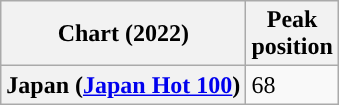<table class="wikitable ">
<tr>
<th scope="col">Chart (2022)</th>
<th scope="col">Peak<br>position</th>
</tr>
<tr>
<th scope="row">Japan (<a href='#'>Japan Hot 100</a>)</th>
<td>68</td>
</tr>
</table>
